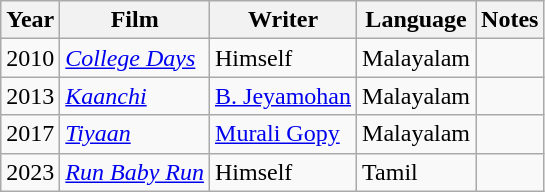<table class="wikitable sortable">
<tr>
<th>Year</th>
<th>Film</th>
<th>Writer</th>
<th>Language</th>
<th>Notes</th>
</tr>
<tr>
<td>2010</td>
<td><em><a href='#'>College Days</a></em></td>
<td>Himself</td>
<td>Malayalam</td>
<td></td>
</tr>
<tr>
<td>2013</td>
<td><em><a href='#'>Kaanchi</a></em></td>
<td><a href='#'>B. Jeyamohan</a></td>
<td>Malayalam</td>
<td></td>
</tr>
<tr>
<td>2017</td>
<td><em><a href='#'>Tiyaan</a></em></td>
<td><a href='#'>Murali Gopy</a></td>
<td>Malayalam</td>
<td></td>
</tr>
<tr>
<td>2023</td>
<td><em><a href='#'>Run Baby Run</a></em></td>
<td>Himself</td>
<td>Tamil</td>
<td></td>
</tr>
</table>
